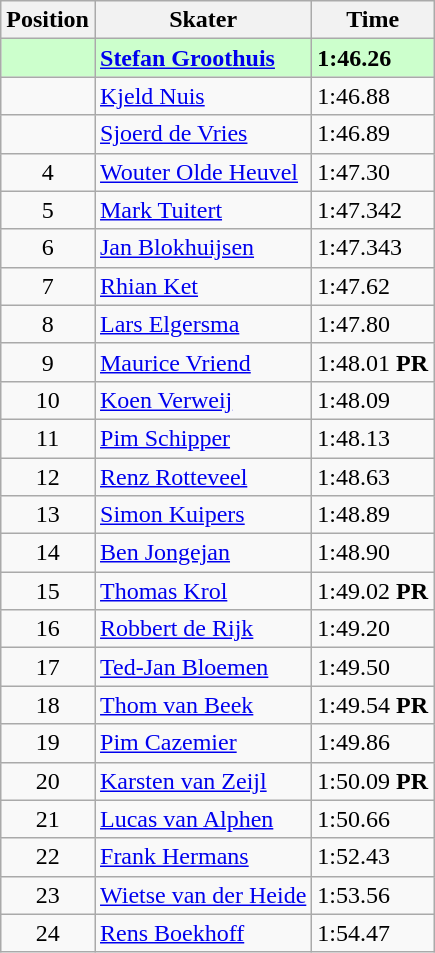<table class="wikitable">
<tr>
<th>Position</th>
<th>Skater</th>
<th>Time</th>
</tr>
<tr bgcolor=ccffcc>
<td align="center"></td>
<td><strong><a href='#'>Stefan Groothuis</a></strong></td>
<td><strong>1:46.26</strong></td>
</tr>
<tr>
<td align="center"></td>
<td><a href='#'>Kjeld Nuis</a></td>
<td>1:46.88</td>
</tr>
<tr>
<td align="center"></td>
<td><a href='#'>Sjoerd de Vries</a></td>
<td>1:46.89</td>
</tr>
<tr>
<td align="center">4</td>
<td><a href='#'>Wouter Olde Heuvel</a></td>
<td>1:47.30</td>
</tr>
<tr>
<td align="center">5</td>
<td><a href='#'>Mark Tuitert</a></td>
<td>1:47.342</td>
</tr>
<tr>
<td align="center">6</td>
<td><a href='#'>Jan Blokhuijsen</a></td>
<td>1:47.343</td>
</tr>
<tr>
<td align="center">7</td>
<td><a href='#'>Rhian Ket</a></td>
<td>1:47.62</td>
</tr>
<tr>
<td align="center">8</td>
<td><a href='#'>Lars Elgersma</a></td>
<td>1:47.80</td>
</tr>
<tr>
<td align="center">9</td>
<td><a href='#'>Maurice Vriend</a></td>
<td>1:48.01 <strong>PR</strong></td>
</tr>
<tr>
<td align="center">10</td>
<td><a href='#'>Koen Verweij</a></td>
<td>1:48.09</td>
</tr>
<tr>
<td align="center">11</td>
<td><a href='#'>Pim Schipper</a></td>
<td>1:48.13</td>
</tr>
<tr>
<td align="center">12</td>
<td><a href='#'>Renz Rotteveel</a></td>
<td>1:48.63</td>
</tr>
<tr>
<td align="center">13</td>
<td><a href='#'>Simon Kuipers</a></td>
<td>1:48.89</td>
</tr>
<tr>
<td align="center">14</td>
<td><a href='#'>Ben Jongejan</a></td>
<td>1:48.90</td>
</tr>
<tr>
<td align="center">15</td>
<td><a href='#'>Thomas Krol</a></td>
<td>1:49.02 <strong>PR</strong></td>
</tr>
<tr>
<td align="center">16</td>
<td><a href='#'>Robbert de Rijk</a></td>
<td>1:49.20</td>
</tr>
<tr>
<td align="center">17</td>
<td><a href='#'>Ted-Jan Bloemen</a></td>
<td>1:49.50</td>
</tr>
<tr>
<td align="center">18</td>
<td><a href='#'>Thom van Beek</a></td>
<td>1:49.54 <strong>PR</strong></td>
</tr>
<tr>
<td align="center">19</td>
<td><a href='#'>Pim Cazemier</a></td>
<td>1:49.86</td>
</tr>
<tr>
<td align="center">20</td>
<td><a href='#'>Karsten van Zeijl</a></td>
<td>1:50.09 <strong>PR</strong></td>
</tr>
<tr>
<td align="center">21</td>
<td><a href='#'>Lucas van Alphen</a></td>
<td>1:50.66</td>
</tr>
<tr>
<td align="center">22</td>
<td><a href='#'>Frank Hermans</a></td>
<td>1:52.43</td>
</tr>
<tr>
<td align="center">23</td>
<td><a href='#'>Wietse van der Heide</a></td>
<td>1:53.56</td>
</tr>
<tr>
<td align="center">24</td>
<td><a href='#'>Rens Boekhoff</a></td>
<td>1:54.47</td>
</tr>
</table>
